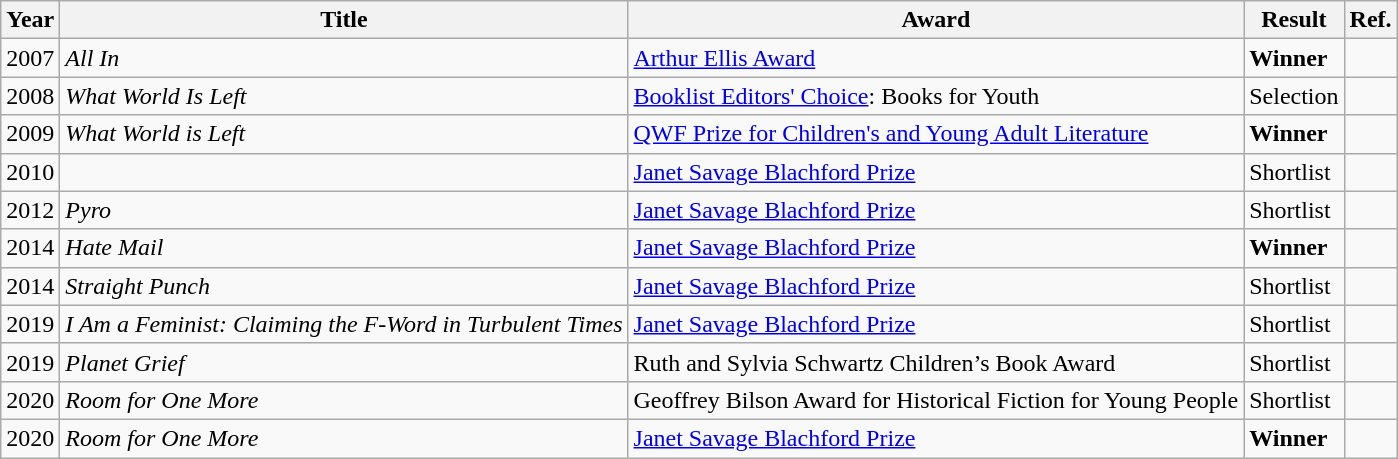<table class="wikitable">
<tr>
<th>Year</th>
<th>Title</th>
<th>Award</th>
<th>Result</th>
<th>Ref.</th>
</tr>
<tr>
<td>2007</td>
<td><em>All In</em></td>
<td><a href='#'>Arthur Ellis Award</a></td>
<td><strong>Winner</strong></td>
<td></td>
</tr>
<tr>
<td>2008</td>
<td><em>What World Is Left</em></td>
<td><a href='#'>Booklist Editors' Choice</a>: Books for Youth</td>
<td>Selection</td>
<td></td>
</tr>
<tr>
<td>2009</td>
<td><em>What World is Left</em></td>
<td><a href='#'>QWF Prize for Children's and Young Adult Literature</a></td>
<td><strong>Winner</strong></td>
<td></td>
</tr>
<tr>
<td>2010</td>
<td></td>
<td><a href='#'>Janet Savage Blachford Prize</a></td>
<td>Shortlist</td>
<td></td>
</tr>
<tr>
<td>2012</td>
<td><em>Pyro</em></td>
<td><a href='#'>Janet Savage Blachford Prize</a></td>
<td>Shortlist</td>
<td></td>
</tr>
<tr>
<td>2014</td>
<td><em>Hate Mail</em></td>
<td><a href='#'>Janet Savage Blachford Prize</a></td>
<td><strong>Winner</strong></td>
<td></td>
</tr>
<tr>
<td>2014</td>
<td><em>Straight Punch</em></td>
<td><a href='#'>Janet Savage Blachford Prize</a></td>
<td>Shortlist</td>
<td></td>
</tr>
<tr>
<td>2019</td>
<td><em>I Am a Feminist: Claiming the F-Word in Turbulent Times</em></td>
<td><a href='#'>Janet Savage Blachford Prize</a></td>
<td>Shortlist</td>
<td></td>
</tr>
<tr>
<td>2019</td>
<td><em>Planet Grief</em></td>
<td>Ruth and Sylvia Schwartz Children’s Book Award</td>
<td>Shortlist</td>
<td></td>
</tr>
<tr>
<td>2020</td>
<td><em>Room for One More</em></td>
<td>Geoffrey Bilson Award for Historical Fiction for Young People</td>
<td>Shortlist</td>
<td></td>
</tr>
<tr>
<td>2020</td>
<td><em>Room for One More</em></td>
<td><a href='#'>Janet Savage Blachford Prize</a></td>
<td><strong>Winner</strong></td>
<td></td>
</tr>
</table>
